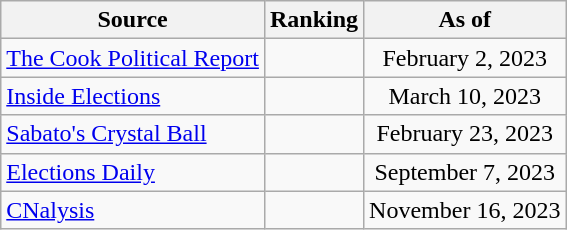<table class="wikitable" style="text-align:center">
<tr>
<th>Source</th>
<th>Ranking</th>
<th>As of</th>
</tr>
<tr>
<td align=left><a href='#'>The Cook Political Report</a></td>
<td></td>
<td>February 2, 2023</td>
</tr>
<tr>
<td align=left><a href='#'>Inside Elections</a></td>
<td></td>
<td>March 10, 2023</td>
</tr>
<tr>
<td align=left><a href='#'>Sabato's Crystal Ball</a></td>
<td></td>
<td>February 23, 2023</td>
</tr>
<tr>
<td align=left><a href='#'>Elections Daily</a></td>
<td></td>
<td>September 7, 2023</td>
</tr>
<tr>
<td align=left><a href='#'>CNalysis</a></td>
<td></td>
<td>November 16, 2023</td>
</tr>
</table>
